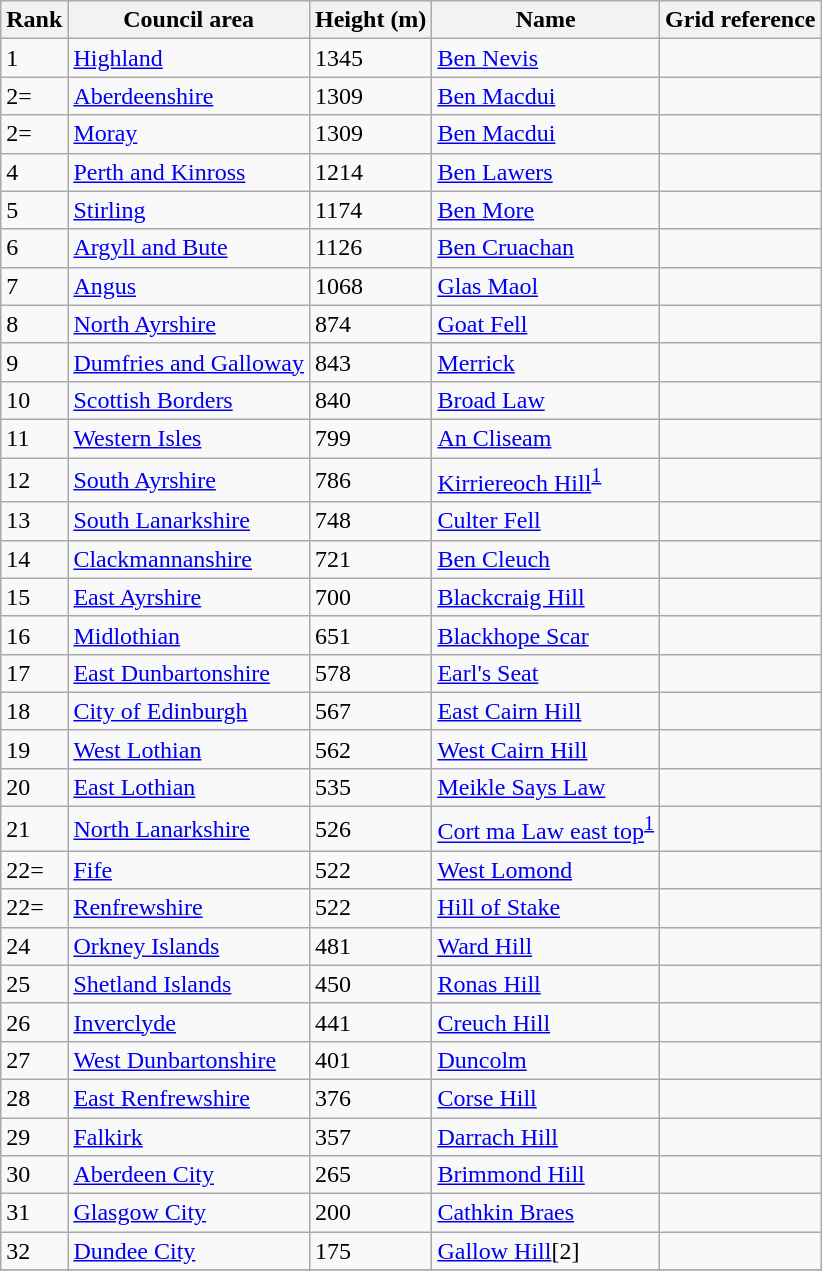<table class="wikitable sortable">
<tr>
<th>Rank</th>
<th>Council area</th>
<th>Height (m)</th>
<th>Name</th>
<th>Grid reference</th>
</tr>
<tr>
<td>1</td>
<td><a href='#'>Highland</a></td>
<td>1345</td>
<td><a href='#'>Ben Nevis</a></td>
<td></td>
</tr>
<tr>
<td>2=</td>
<td><a href='#'>Aberdeenshire</a></td>
<td>1309</td>
<td><a href='#'>Ben Macdui</a></td>
<td></td>
</tr>
<tr>
<td>2=</td>
<td><a href='#'>Moray</a></td>
<td>1309</td>
<td><a href='#'>Ben Macdui</a></td>
<td></td>
</tr>
<tr>
<td>4</td>
<td><a href='#'>Perth and Kinross</a></td>
<td>1214</td>
<td><a href='#'>Ben Lawers</a></td>
<td></td>
</tr>
<tr>
<td>5</td>
<td><a href='#'>Stirling</a></td>
<td>1174</td>
<td><a href='#'>Ben More</a></td>
<td></td>
</tr>
<tr>
<td>6</td>
<td><a href='#'>Argyll and Bute</a></td>
<td>1126</td>
<td><a href='#'>Ben Cruachan</a></td>
<td></td>
</tr>
<tr>
<td>7</td>
<td><a href='#'>Angus</a></td>
<td>1068</td>
<td><a href='#'>Glas Maol</a></td>
<td></td>
</tr>
<tr>
<td>8</td>
<td><a href='#'>North Ayrshire</a></td>
<td>874</td>
<td><a href='#'>Goat Fell</a></td>
<td></td>
</tr>
<tr>
<td>9</td>
<td><a href='#'>Dumfries and Galloway</a></td>
<td>843</td>
<td><a href='#'>Merrick</a></td>
<td></td>
</tr>
<tr>
<td>10</td>
<td><a href='#'>Scottish Borders</a></td>
<td>840</td>
<td><a href='#'>Broad Law</a></td>
<td></td>
</tr>
<tr>
<td>11</td>
<td><a href='#'>Western Isles</a></td>
<td>799</td>
<td><a href='#'>An Cliseam</a></td>
<td></td>
</tr>
<tr>
<td>12</td>
<td><a href='#'>South Ayrshire</a></td>
<td>786</td>
<td><a href='#'>Kirriereoch Hill</a><sup><a href='#'>1</a></sup></td>
<td></td>
</tr>
<tr>
<td>13</td>
<td><a href='#'>South Lanarkshire</a></td>
<td>748</td>
<td><a href='#'>Culter Fell</a></td>
<td></td>
</tr>
<tr>
<td>14</td>
<td><a href='#'>Clackmannanshire</a></td>
<td>721</td>
<td><a href='#'>Ben Cleuch</a></td>
<td></td>
</tr>
<tr>
<td>15</td>
<td><a href='#'>East Ayrshire</a></td>
<td>700</td>
<td><a href='#'>Blackcraig Hill</a></td>
<td></td>
</tr>
<tr>
<td>16</td>
<td><a href='#'>Midlothian</a></td>
<td>651</td>
<td><a href='#'>Blackhope Scar</a></td>
<td></td>
</tr>
<tr>
<td>17</td>
<td><a href='#'>East Dunbartonshire</a></td>
<td>578</td>
<td><a href='#'>Earl's Seat</a></td>
<td></td>
</tr>
<tr>
<td>18</td>
<td><a href='#'>City of Edinburgh</a></td>
<td>567</td>
<td><a href='#'>East Cairn Hill</a></td>
<td></td>
</tr>
<tr>
<td>19</td>
<td><a href='#'>West Lothian</a></td>
<td>562</td>
<td><a href='#'>West Cairn Hill</a></td>
<td></td>
</tr>
<tr>
<td>20</td>
<td><a href='#'>East Lothian</a></td>
<td>535</td>
<td><a href='#'>Meikle Says Law</a></td>
<td></td>
</tr>
<tr>
<td>21</td>
<td><a href='#'>North Lanarkshire</a></td>
<td>526</td>
<td><a href='#'>Cort ma Law east top</a><sup><a href='#'>1</a></sup></td>
<td></td>
</tr>
<tr>
<td>22=</td>
<td><a href='#'>Fife</a></td>
<td>522</td>
<td><a href='#'>West Lomond</a></td>
<td></td>
</tr>
<tr>
<td>22=</td>
<td><a href='#'>Renfrewshire</a></td>
<td>522</td>
<td><a href='#'>Hill of Stake</a></td>
<td></td>
</tr>
<tr>
<td>24</td>
<td><a href='#'>Orkney Islands</a></td>
<td>481</td>
<td><a href='#'>Ward Hill</a></td>
<td></td>
</tr>
<tr>
<td>25</td>
<td><a href='#'>Shetland Islands</a></td>
<td>450</td>
<td><a href='#'>Ronas Hill</a></td>
<td></td>
</tr>
<tr>
<td>26</td>
<td><a href='#'>Inverclyde</a></td>
<td>441</td>
<td><a href='#'>Creuch Hill</a></td>
<td></td>
</tr>
<tr>
<td>27</td>
<td><a href='#'>West Dunbartonshire</a></td>
<td>401</td>
<td><a href='#'>Duncolm</a></td>
<td></td>
</tr>
<tr>
<td>28</td>
<td><a href='#'>East Renfrewshire</a></td>
<td>376</td>
<td><a href='#'>Corse Hill</a></td>
<td></td>
</tr>
<tr>
<td>29</td>
<td><a href='#'>Falkirk</a></td>
<td>357</td>
<td><a href='#'>Darrach Hill</a></td>
<td></td>
</tr>
<tr>
<td>30</td>
<td><a href='#'>Aberdeen City</a></td>
<td>265</td>
<td><a href='#'>Brimmond Hill</a></td>
<td></td>
</tr>
<tr>
<td>31</td>
<td><a href='#'>Glasgow City</a></td>
<td>200</td>
<td><a href='#'>Cathkin Braes</a></td>
<td></td>
</tr>
<tr>
<td>32</td>
<td><a href='#'>Dundee City</a></td>
<td>175</td>
<td><a href='#'>Gallow Hill</a>[2]</td>
<td></td>
</tr>
<tr>
</tr>
</table>
